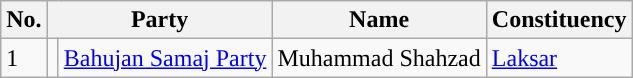<table class="wikitable sortable">
<tr>
<th>No.</th>
<th colspan=2>Party</th>
<th>Name</th>
<th>Constituency</th>
</tr>
<tr>
<td>1</td>
<td></td>
<td><a href='#'>Bahujan Samaj Party</a></td>
<td>Muhammad Shahzad</td>
<td><a href='#'>Laksar</a></td>
</tr>
</table>
